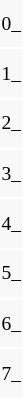<table>
<tr>
<td style=background:#F8F8F8;height:22pt;font-size:small>0_</td>
<td></td>
<td></td>
<td></td>
<td></td>
<td></td>
<td></td>
<td></td>
<td></td>
<td></td>
<td></td>
<td></td>
<td></td>
<td></td>
<td></td>
<td></td>
<td></td>
</tr>
<tr>
<td style=background:#F8F8F8;height:22pt;font-size:small>1_</td>
<td></td>
<td></td>
<td></td>
<td></td>
<td></td>
<td></td>
<td></td>
<td></td>
<td></td>
<td></td>
<td></td>
<td></td>
<td></td>
<td></td>
<td></td>
<td></td>
</tr>
<tr>
<td style=background:#F8F8F8;height:22pt;font-size:small>2_</td>
<td></td>
<td></td>
<td></td>
<td></td>
<td></td>
<td></td>
<td></td>
<td></td>
<td></td>
<td></td>
<td></td>
<td></td>
<td></td>
<td></td>
<td></td>
<td></td>
</tr>
<tr>
<td style=background:#F8F8F8;height:22pt;font-size:small>3_</td>
<td></td>
<td></td>
<td></td>
<td></td>
<td></td>
<td></td>
<td></td>
<td></td>
<td></td>
<td></td>
<td></td>
<td></td>
<td></td>
<td></td>
<td></td>
<td></td>
</tr>
<tr>
<td style=background:#F8F8F8;height:22pt;font-size:small>4_</td>
<td></td>
<td></td>
<td></td>
<td></td>
<td></td>
<td></td>
<td></td>
<td></td>
<td></td>
<td></td>
<td></td>
<td></td>
<td></td>
<td></td>
<td></td>
<td></td>
</tr>
<tr>
<td style=background:#F8F8F8;height:22pt;font-size:small>5_</td>
<td></td>
<td></td>
<td></td>
<td></td>
<td></td>
<td></td>
<td></td>
<td></td>
<td></td>
<td></td>
<td></td>
<td></td>
<td></td>
<td></td>
<td></td>
<td></td>
</tr>
<tr>
<td style=background:#F8F8F8;height:22pt;font-size:small>6_</td>
<td></td>
<td></td>
<td></td>
<td></td>
<td></td>
<td></td>
<td></td>
<td></td>
<td></td>
<td></td>
<td></td>
<td></td>
<td></td>
<td></td>
<td></td>
<td></td>
</tr>
<tr>
<td style=background:#F8F8F8;height:22pt;font-size:small>7_</td>
<td></td>
<td></td>
<td></td>
<td></td>
<td></td>
<td></td>
<td></td>
<td></td>
<td></td>
<td></td>
<td></td>
<td></td>
<td></td>
<td></td>
<td></td>
<td></td>
</tr>
</table>
